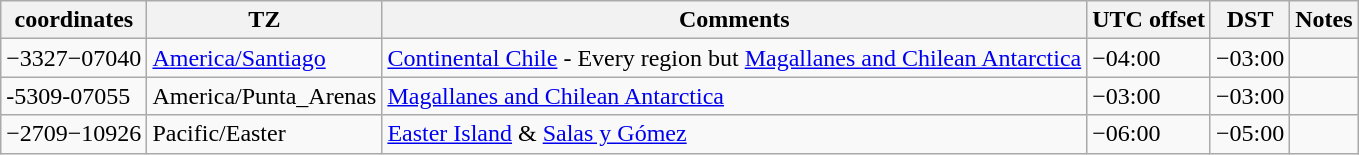<table class="wikitable sortable">
<tr>
<th>coordinates</th>
<th>TZ</th>
<th>Comments</th>
<th>UTC offset</th>
<th>DST</th>
<th>Notes</th>
</tr>
<tr --->
<td>−3327−07040</td>
<td><a href='#'>America/Santiago</a></td>
<td><a href='#'>Continental Chile</a> - Every region but <a href='#'>Magallanes and Chilean Antarctica</a></td>
<td>−04:00</td>
<td>−03:00</td>
<td></td>
</tr>
<tr --->
<td>-5309-07055</td>
<td>America/Punta_Arenas</td>
<td><a href='#'>Magallanes and Chilean Antarctica</a></td>
<td>−03:00</td>
<td>−03:00</td>
<td></td>
</tr>
<tr --->
<td>−2709−10926</td>
<td>Pacific/Easter</td>
<td><a href='#'>Easter Island</a> & <a href='#'>Salas y Gómez</a></td>
<td>−06:00</td>
<td>−05:00</td>
<td></td>
</tr>
</table>
